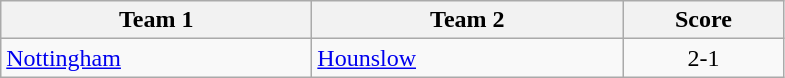<table class="wikitable" style="font-size: 100%">
<tr>
<th width=200>Team 1</th>
<th width=200>Team 2</th>
<th width=100>Score</th>
</tr>
<tr>
<td><a href='#'>Nottingham</a></td>
<td><a href='#'>Hounslow</a></td>
<td align=center>2-1</td>
</tr>
</table>
